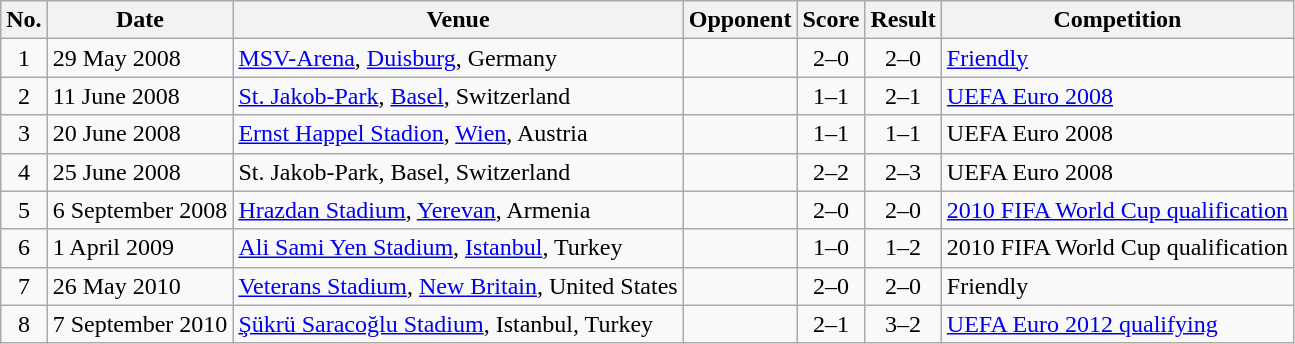<table class="wikitable sortable">
<tr>
<th scope="col">No.</th>
<th scope="col">Date</th>
<th scope="col">Venue</th>
<th scope="col">Opponent</th>
<th scope="col">Score</th>
<th scope="col">Result</th>
<th scope="col">Competition</th>
</tr>
<tr>
<td style="text-align:center">1</td>
<td>29 May 2008</td>
<td><a href='#'>MSV-Arena</a>, <a href='#'>Duisburg</a>, Germany</td>
<td></td>
<td style="text-align:center">2–0</td>
<td style="text-align:center">2–0</td>
<td><a href='#'>Friendly</a></td>
</tr>
<tr>
<td style="text-align:center">2</td>
<td>11 June 2008</td>
<td><a href='#'>St. Jakob-Park</a>, <a href='#'>Basel</a>, Switzerland</td>
<td></td>
<td style="text-align:center">1–1</td>
<td style="text-align:center">2–1</td>
<td><a href='#'>UEFA Euro 2008</a></td>
</tr>
<tr>
<td style="text-align:center">3</td>
<td>20 June 2008</td>
<td><a href='#'>Ernst Happel Stadion</a>, <a href='#'>Wien</a>, Austria</td>
<td></td>
<td style="text-align:center">1–1</td>
<td style="text-align:center">1–1</td>
<td>UEFA Euro 2008</td>
</tr>
<tr>
<td style="text-align:center">4</td>
<td>25 June 2008</td>
<td>St. Jakob-Park, Basel, Switzerland</td>
<td></td>
<td style="text-align:center">2–2</td>
<td style="text-align:center">2–3</td>
<td>UEFA Euro 2008</td>
</tr>
<tr>
<td style="text-align:center">5</td>
<td>6 September 2008</td>
<td><a href='#'>Hrazdan Stadium</a>, <a href='#'>Yerevan</a>, Armenia</td>
<td></td>
<td style="text-align:center">2–0</td>
<td style="text-align:center">2–0</td>
<td><a href='#'>2010 FIFA World Cup qualification</a></td>
</tr>
<tr>
<td style="text-align:center">6</td>
<td>1 April 2009</td>
<td><a href='#'>Ali Sami Yen Stadium</a>, <a href='#'>Istanbul</a>, Turkey</td>
<td></td>
<td style="text-align:center">1–0</td>
<td style="text-align:center">1–2</td>
<td>2010 FIFA World Cup qualification</td>
</tr>
<tr>
<td style="text-align:center">7</td>
<td>26 May 2010</td>
<td><a href='#'>Veterans Stadium</a>, <a href='#'>New Britain</a>, United States</td>
<td></td>
<td style="text-align:center">2–0</td>
<td style="text-align:center">2–0</td>
<td>Friendly</td>
</tr>
<tr>
<td style="text-align:center">8</td>
<td>7 September 2010</td>
<td><a href='#'>Şükrü Saracoğlu Stadium</a>, Istanbul, Turkey</td>
<td></td>
<td style="text-align:center">2–1</td>
<td style="text-align:center">3–2</td>
<td><a href='#'>UEFA Euro 2012 qualifying</a></td>
</tr>
</table>
